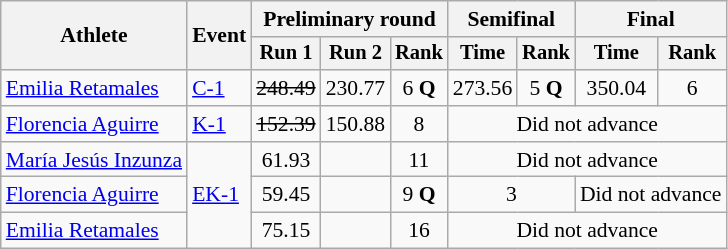<table class=wikitable style=font-size:90%;text-align:center>
<tr>
<th rowspan=2>Athlete</th>
<th rowspan=2>Event</th>
<th colspan=3>Preliminary round</th>
<th colspan=2>Semifinal</th>
<th colspan=2>Final</th>
</tr>
<tr style=font-size:95%>
<th>Run 1</th>
<th>Run 2</th>
<th>Rank</th>
<th>Time</th>
<th>Rank</th>
<th>Time</th>
<th>Rank</th>
</tr>
<tr>
<td style="text-align:left"><a href='#'>Emilia Retamales</a></td>
<td style="text-align:left"><a href='#'>C-1</a></td>
<td><s>248.49</s></td>
<td>230.77</td>
<td>6 <strong>Q</strong></td>
<td>273.56</td>
<td>5 <strong>Q</strong></td>
<td>350.04</td>
<td>6</td>
</tr>
<tr>
<td style="text-align:left"><a href='#'>Florencia Aguirre</a></td>
<td style="text-align:left"><a href='#'>K-1</a></td>
<td><s>152.39</s></td>
<td>150.88</td>
<td>8</td>
<td colspan="4">Did not advance</td>
</tr>
<tr>
<td style="text-align:left"><a href='#'>María Jesús Inzunza</a></td>
<td style="text-align:left" rowspan="3"><a href='#'>EK-1</a></td>
<td>61.93</td>
<td></td>
<td>11</td>
<td colspan="4">Did not advance</td>
</tr>
<tr>
<td style="text-align:left"><a href='#'>Florencia Aguirre</a></td>
<td>59.45</td>
<td></td>
<td>9 <strong>Q</strong></td>
<td colspan="2">3</td>
<td colspan="2">Did not advance</td>
</tr>
<tr>
<td style="text-align:left"><a href='#'>Emilia Retamales</a></td>
<td>75.15</td>
<td></td>
<td>16</td>
<td colspan="4">Did not advance</td>
</tr>
</table>
